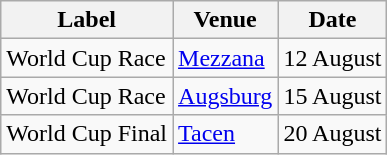<table class="wikitable">
<tr>
<th>Label</th>
<th>Venue</th>
<th>Date</th>
</tr>
<tr align=left>
<td>World Cup Race</td>
<td align=left> <a href='#'>Mezzana</a></td>
<td align=left>12 August</td>
</tr>
<tr align=left>
<td>World Cup Race</td>
<td align=left> <a href='#'>Augsburg</a></td>
<td align=left>15 August</td>
</tr>
<tr align=left>
<td>World Cup Final</td>
<td align=left> <a href='#'>Tacen</a></td>
<td align=left>20 August</td>
</tr>
</table>
